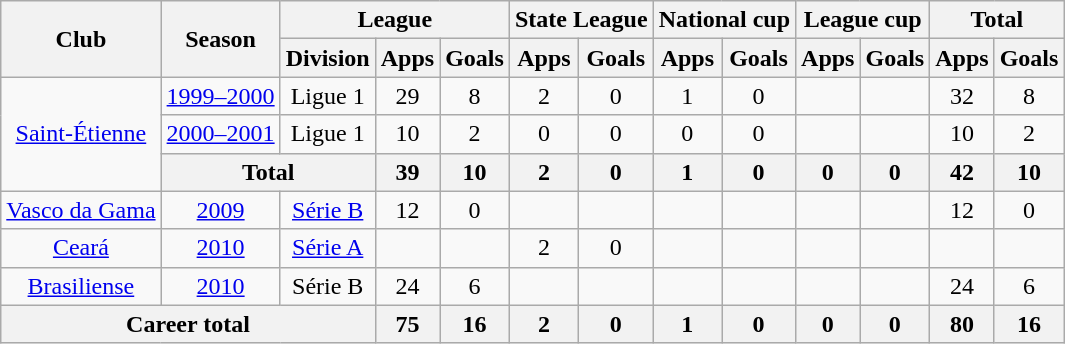<table class="wikitable" style="text-align:center">
<tr>
<th rowspan="2">Club</th>
<th rowspan="2">Season</th>
<th colspan="3">League</th>
<th colspan="2">State League</th>
<th colspan="2">National cup</th>
<th colspan="2">League cup</th>
<th colspan="2">Total</th>
</tr>
<tr>
<th>Division</th>
<th>Apps</th>
<th>Goals</th>
<th>Apps</th>
<th>Goals</th>
<th>Apps</th>
<th>Goals</th>
<th>Apps</th>
<th>Goals</th>
<th>Apps</th>
<th>Goals</th>
</tr>
<tr>
<td rowspan="3"><a href='#'>Saint-Étienne</a></td>
<td><a href='#'>1999–2000</a></td>
<td>Ligue 1</td>
<td>29</td>
<td>8</td>
<td>2</td>
<td>0</td>
<td>1</td>
<td>0</td>
<td></td>
<td></td>
<td>32</td>
<td>8</td>
</tr>
<tr>
<td><a href='#'>2000–2001</a></td>
<td>Ligue 1</td>
<td>10</td>
<td>2</td>
<td>0</td>
<td>0</td>
<td>0</td>
<td>0</td>
<td></td>
<td></td>
<td>10</td>
<td>2</td>
</tr>
<tr>
<th colspan="2">Total</th>
<th>39</th>
<th>10</th>
<th>2</th>
<th>0</th>
<th>1</th>
<th>0</th>
<th>0</th>
<th>0</th>
<th>42</th>
<th>10</th>
</tr>
<tr>
<td><a href='#'>Vasco da Gama</a></td>
<td><a href='#'>2009</a></td>
<td><a href='#'>Série B</a></td>
<td>12</td>
<td>0</td>
<td></td>
<td></td>
<td></td>
<td></td>
<td></td>
<td></td>
<td>12</td>
<td>0</td>
</tr>
<tr>
<td><a href='#'>Ceará</a></td>
<td><a href='#'>2010</a></td>
<td><a href='#'>Série A</a></td>
<td></td>
<td></td>
<td>2</td>
<td>0</td>
<td></td>
<td></td>
<td></td>
<td></td>
<td></td>
<td></td>
</tr>
<tr>
<td><a href='#'>Brasiliense</a></td>
<td><a href='#'>2010</a></td>
<td>Série B</td>
<td>24</td>
<td>6</td>
<td></td>
<td></td>
<td></td>
<td></td>
<td></td>
<td></td>
<td>24</td>
<td>6</td>
</tr>
<tr>
<th colspan="3">Career total</th>
<th>75</th>
<th>16</th>
<th>2</th>
<th>0</th>
<th>1</th>
<th>0</th>
<th>0</th>
<th>0</th>
<th>80</th>
<th>16</th>
</tr>
</table>
